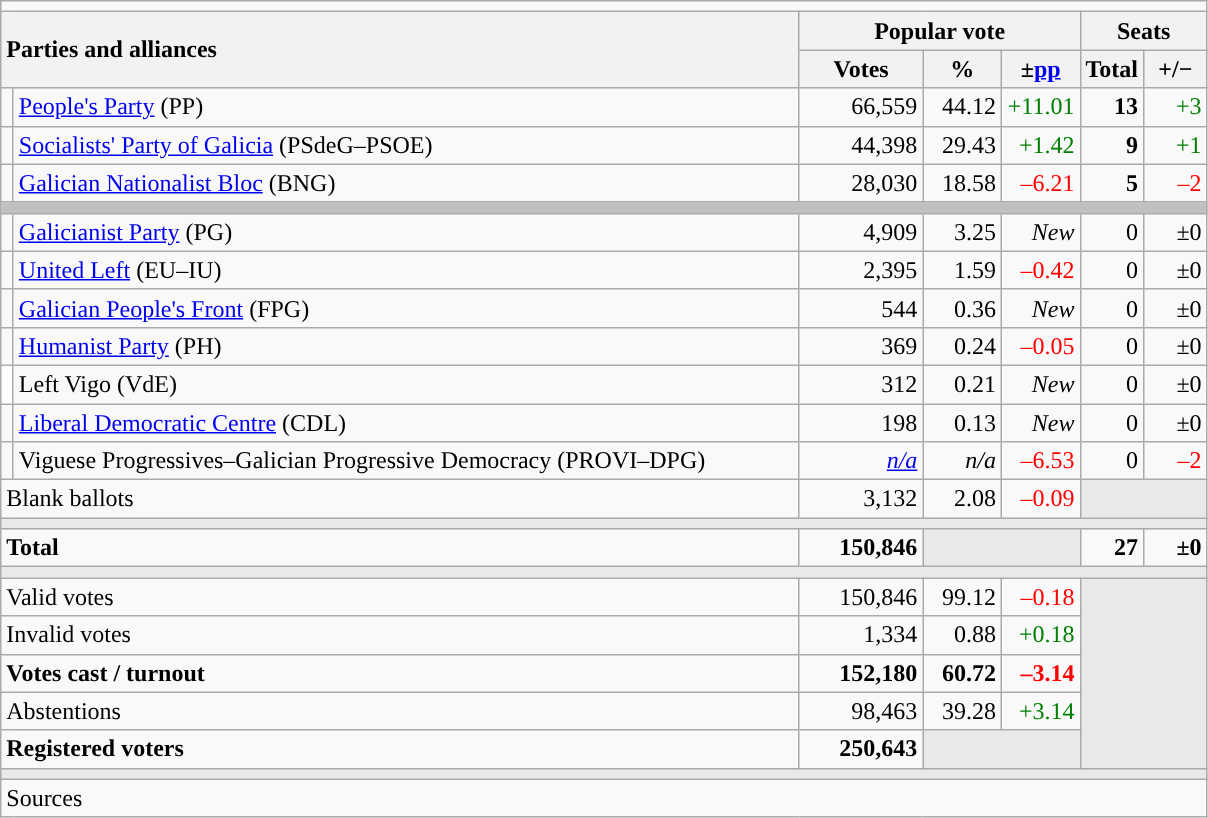<table class="wikitable" style="text-align:right;">
<tr>
<td colspan="7"></td>
</tr>
<tr>
<th style="text-align:left;" rowspan="2" colspan="2" width="525">Parties and alliances</th>
<th colspan="3">Popular vote</th>
<th colspan="2">Seats</th>
</tr>
<tr>
<th width="75">Votes</th>
<th width="45">%</th>
<th width="45">±<a href='#'>pp</a></th>
<th width="35">Total</th>
<th width="35">+/−</th>
</tr>
<tr>
<td width="1" style="color:inherit;background:"></td>
<td align="left"><a href='#'>People's Party</a> (PP)</td>
<td>66,559</td>
<td>44.12</td>
<td style="color:green;">+11.01</td>
<td><strong>13</strong></td>
<td style="color:green;">+3</td>
</tr>
<tr>
<td style="color:inherit;background:"></td>
<td align="left"><a href='#'>Socialists' Party of Galicia</a> (PSdeG–PSOE)</td>
<td>44,398</td>
<td>29.43</td>
<td style="color:green;">+1.42</td>
<td><strong>9</strong></td>
<td style="color:green;">+1</td>
</tr>
<tr>
<td style="color:inherit;background:"></td>
<td align="left"><a href='#'>Galician Nationalist Bloc</a> (BNG)</td>
<td>28,030</td>
<td>18.58</td>
<td style="color:red;">–6.21</td>
<td><strong>5</strong></td>
<td style="color:red;">–2</td>
</tr>
<tr>
<td colspan="7" bgcolor="#C0C0C0"></td>
</tr>
<tr>
<td style="color:inherit;background:"></td>
<td align="left"><a href='#'>Galicianist Party</a> (PG)</td>
<td>4,909</td>
<td>3.25</td>
<td><em>New</em></td>
<td>0</td>
<td>±0</td>
</tr>
<tr>
<td style="color:inherit;background:"></td>
<td align="left"><a href='#'>United Left</a> (EU–IU)</td>
<td>2,395</td>
<td>1.59</td>
<td style="color:red;">–0.42</td>
<td>0</td>
<td>±0</td>
</tr>
<tr>
<td style="color:inherit;background:"></td>
<td align="left"><a href='#'>Galician People's Front</a> (FPG)</td>
<td>544</td>
<td>0.36</td>
<td><em>New</em></td>
<td>0</td>
<td>±0</td>
</tr>
<tr>
<td style="color:inherit;background:"></td>
<td align="left"><a href='#'>Humanist Party</a> (PH)</td>
<td>369</td>
<td>0.24</td>
<td style="color:red;">–0.05</td>
<td>0</td>
<td>±0</td>
</tr>
<tr>
<td bgcolor="white"></td>
<td align="left">Left Vigo (VdE)</td>
<td>312</td>
<td>0.21</td>
<td><em>New</em></td>
<td>0</td>
<td>±0</td>
</tr>
<tr>
<td style="color:inherit;background:"></td>
<td align="left"><a href='#'>Liberal Democratic Centre</a> (CDL)</td>
<td>198</td>
<td>0.13</td>
<td><em>New</em></td>
<td>0</td>
<td>±0</td>
</tr>
<tr>
<td style="color:inherit;background:"></td>
<td align="left">Viguese Progressives–Galician Progressive Democracy (PROVI–DPG)</td>
<td><em><a href='#'>n/a</a></em></td>
<td><em>n/a</em></td>
<td style="color:red;">–6.53</td>
<td>0</td>
<td style="color:red;">–2</td>
</tr>
<tr>
<td align="left" colspan="2">Blank ballots</td>
<td>3,132</td>
<td>2.08</td>
<td style="color:red;">–0.09</td>
<td bgcolor="#E9E9E9" colspan="2"></td>
</tr>
<tr>
<td colspan="7" bgcolor="#E9E9E9"></td>
</tr>
<tr style="font-weight:bold;">
<td align="left" colspan="2">Total</td>
<td>150,846</td>
<td bgcolor="#E9E9E9" colspan="2"></td>
<td>27</td>
<td>±0</td>
</tr>
<tr>
<td colspan="7" bgcolor="#E9E9E9"></td>
</tr>
<tr>
<td align="left" colspan="2">Valid votes</td>
<td>150,846</td>
<td>99.12</td>
<td style="color:red;">–0.18</td>
<td bgcolor="#E9E9E9" colspan="2" rowspan="5"></td>
</tr>
<tr>
<td align="left" colspan="2">Invalid votes</td>
<td>1,334</td>
<td>0.88</td>
<td style="color:green;">+0.18</td>
</tr>
<tr style="font-weight:bold;">
<td align="left" colspan="2">Votes cast / turnout</td>
<td>152,180</td>
<td>60.72</td>
<td style="color:red;">–3.14</td>
</tr>
<tr>
<td align="left" colspan="2">Abstentions</td>
<td>98,463</td>
<td>39.28</td>
<td style="color:green;">+3.14</td>
</tr>
<tr style="font-weight:bold;">
<td align="left" colspan="2">Registered voters</td>
<td>250,643</td>
<td bgcolor="#E9E9E9" colspan="2"></td>
</tr>
<tr>
<td colspan="7" bgcolor="#E9E9E9"></td>
</tr>
<tr>
<td align="left" colspan="7">Sources</td>
</tr>
</table>
